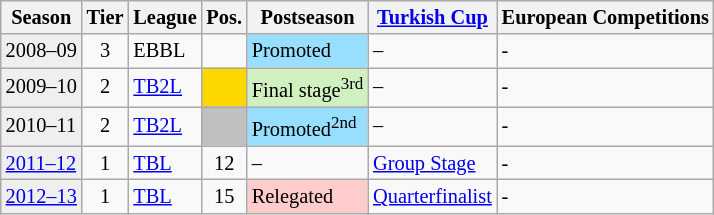<table class="wikitable" style="font-size:85%">
<tr>
<th>Season</th>
<th>Tier</th>
<th>League</th>
<th>Pos.</th>
<th>Postseason</th>
<th><a href='#'>Turkish Cup</a></th>
<th>European Competitions</th>
</tr>
<tr>
<td style="background:#efefef;">2008–09</td>
<td style="text-align:center;">3</td>
<td>EBBL</td>
<td style="text-align:center;"></td>
<td style="background:#97DEFF">Promoted</td>
<td>–</td>
<td>-</td>
</tr>
<tr>
<td style="background:#efefef;">2009–10</td>
<td style="text-align:center;">2</td>
<td><a href='#'>TB2L</a></td>
<td style="background:gold; text-align:center;"></td>
<td style="background:#D0F0C0">Final stage<sup>3rd</sup></td>
<td>–</td>
<td>-</td>
</tr>
<tr>
<td style="background:#efefef;">2010–11</td>
<td style="text-align:center;">2</td>
<td><a href='#'>TB2L</a></td>
<td style="background:silver; text-align:center;"></td>
<td style="background:#97DEFF">Promoted<sup>2nd</sup></td>
<td>–</td>
<td>-</td>
</tr>
<tr>
<td style="background:#efefef;"><a href='#'>2011–12</a></td>
<td style="text-align:center;">1</td>
<td><a href='#'>TBL</a></td>
<td style="text-align:center;">12</td>
<td>–</td>
<td><a href='#'>Group Stage</a></td>
<td>-</td>
</tr>
<tr>
<td style="background:#efefef;"><a href='#'>2012–13</a></td>
<td style="text-align:center;">1</td>
<td><a href='#'>TBL</a></td>
<td style="text-align:center;">15</td>
<td style="background:#fcc;">Relegated</td>
<td><a href='#'>Quarterfinalist</a></td>
<td>-</td>
</tr>
</table>
